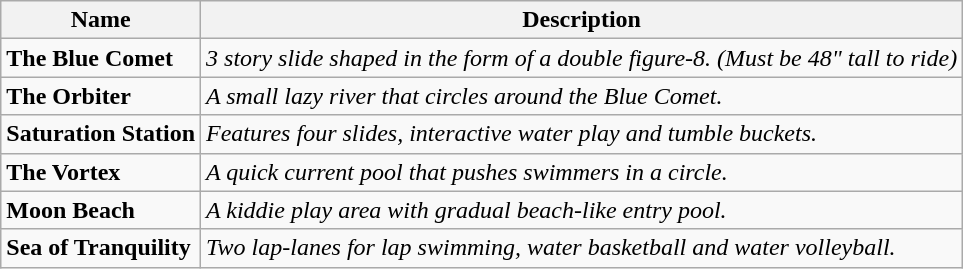<table class= "wikitable">
<tr>
<th>Name</th>
<th>Description</th>
</tr>
<tr>
<td><strong>The Blue Comet</strong></td>
<td><em>3 story slide shaped in the form of a double figure-8. (Must be 48" tall to ride)</em></td>
</tr>
<tr>
<td><strong>The Orbiter</strong></td>
<td><em>A small lazy river that circles around the Blue Comet.</em></td>
</tr>
<tr>
<td><strong>Saturation Station</strong></td>
<td><em>Features four slides, interactive water play and tumble buckets.</em></td>
</tr>
<tr>
<td><strong>The Vortex</strong></td>
<td><em>A quick current pool that pushes swimmers in a circle. </em></td>
</tr>
<tr>
<td><strong>Moon Beach</strong></td>
<td><em>A kiddie play area with gradual beach-like entry pool.</em></td>
</tr>
<tr>
<td><strong>Sea of Tranquility</strong></td>
<td><em>Two lap-lanes for lap swimming, water basketball and water volleyball. </em></td>
</tr>
</table>
